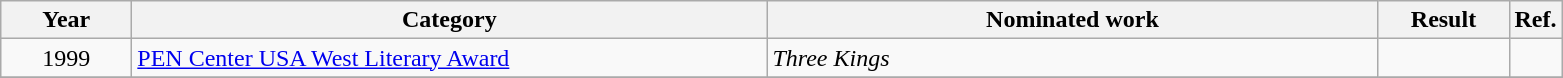<table class=wikitable>
<tr>
<th scope="col" style="width:5em;">Year</th>
<th scope="col" style="width:26em;">Category</th>
<th scope="col" style="width:25em;">Nominated work</th>
<th scope="col" style="width:5em;">Result</th>
<th>Ref.</th>
</tr>
<tr>
<td style="text-align:center;">1999</td>
<td><a href='#'>PEN Center USA West Literary Award</a></td>
<td><em>Three Kings</em></td>
<td></td>
<td></td>
</tr>
<tr>
</tr>
</table>
